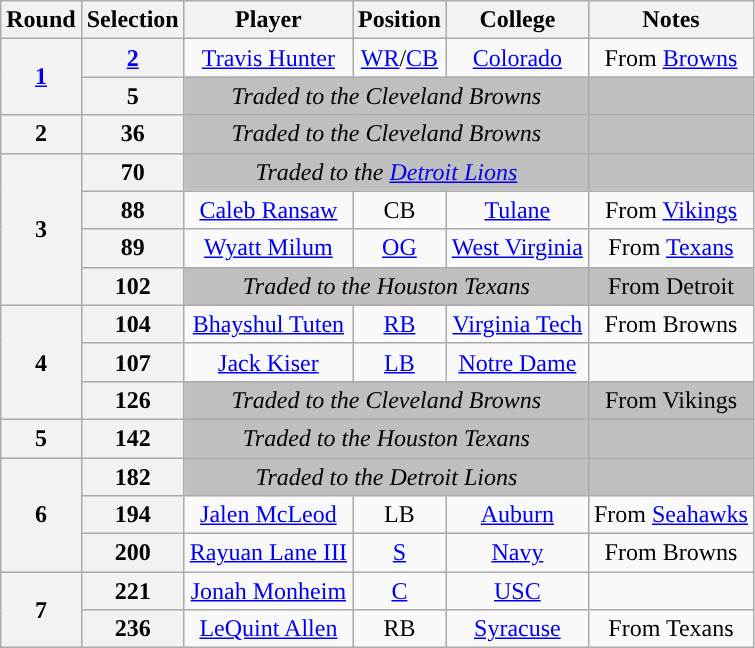<table class="wikitable" style="text-align:center">
<tr>
<th>Round</th>
<th>Selection</th>
<th>Player</th>
<th>Position</th>
<th>College</th>
<th>Notes</th>
</tr>
<tr>
<th rowspan="2"><a href='#'>1</a></th>
<th><a href='#'>2</a></th>
<td><a href='#'>Travis Hunter</a></td>
<td><a href='#'>WR</a>/<a href='#'>CB</a></td>
<td><a href='#'>Colorado</a></td>
<td>From <a href='#'>Browns</a></td>
</tr>
<tr>
<th>5</th>
<td colspan="3" style="background:#BFBFBF"><em>Traded to the Cleveland Browns</em></td>
<td style="background:#BFBFBF"></td>
</tr>
<tr>
<th>2</th>
<th>36</th>
<td colspan="3" style="background:#BFBFBF"><em>Traded to the Cleveland Browns</em></td>
<td style="background:#BFBFBF"></td>
</tr>
<tr>
<th rowspan="4">3</th>
<th>70</th>
<td colspan="3" style="background:#BFBFBF"><em>Traded to the <a href='#'>Detroit Lions</a></em></td>
<td style="background:#BFBFBF"></td>
</tr>
<tr>
<th>88</th>
<td><a href='#'>Caleb Ransaw</a></td>
<td>CB</td>
<td><a href='#'>Tulane</a></td>
<td>From <a href='#'>Vikings</a></td>
</tr>
<tr>
<th>89</th>
<td><a href='#'>Wyatt Milum</a></td>
<td><a href='#'>OG</a></td>
<td><a href='#'>West Virginia</a></td>
<td>From <a href='#'>Texans</a></td>
</tr>
<tr>
<th>102</th>
<td colspan="3" style="background:#BFBFBF"><em>Traded to the Houston Texans</em></td>
<td style="background:#BFBFBF">From Detroit</td>
</tr>
<tr>
<th rowspan="3">4</th>
<th>104</th>
<td><a href='#'>Bhayshul Tuten</a></td>
<td><a href='#'>RB</a></td>
<td><a href='#'>Virginia Tech</a></td>
<td>From Browns</td>
</tr>
<tr>
<th>107</th>
<td><a href='#'>Jack Kiser</a></td>
<td><a href='#'>LB</a></td>
<td><a href='#'>Notre Dame</a></td>
<td></td>
</tr>
<tr>
<th>126</th>
<td colspan="3" style="background:#BFBFBF"><em>Traded to the Cleveland Browns</em></td>
<td style="background:#BFBFBF">From Vikings</td>
</tr>
<tr>
<th>5</th>
<th>142</th>
<td colspan="3" style="background:#BFBFBF"><em>Traded to the Houston Texans</em></td>
<td style="background:#BFBFBF"></td>
</tr>
<tr>
<th rowspan="3">6</th>
<th>182</th>
<td colspan="3" style="background:#BFBFBF"><em>Traded to the Detroit Lions</em></td>
<td style="background:#BFBFBF"></td>
</tr>
<tr>
<th>194</th>
<td><a href='#'>Jalen McLeod</a></td>
<td>LB</td>
<td><a href='#'>Auburn</a></td>
<td>From <a href='#'>Seahawks</a></td>
</tr>
<tr>
<th>200</th>
<td><a href='#'>Rayuan Lane III</a></td>
<td><a href='#'>S</a></td>
<td><a href='#'>Navy</a></td>
<td>From Browns</td>
</tr>
<tr>
<th rowspan="2">7</th>
<th>221</th>
<td><a href='#'>Jonah Monheim</a></td>
<td><a href='#'>C</a></td>
<td><a href='#'>USC</a></td>
<td></td>
</tr>
<tr>
<th>236</th>
<td><a href='#'>LeQuint Allen</a></td>
<td>RB</td>
<td><a href='#'>Syracuse</a></td>
<td>From Texans</td>
</tr>
</table>
